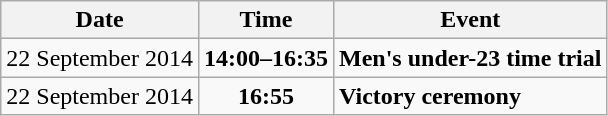<table class="wikitable">
<tr>
<th>Date</th>
<th>Time</th>
<th>Event</th>
</tr>
<tr>
<td>22 September 2014</td>
<td><strong>14:00–16:35</strong></td>
<td><strong>Men's under-23 time trial</strong></td>
</tr>
<tr>
<td>22 September 2014</td>
<td align=center><strong>16:55</strong></td>
<td><strong>Victory ceremony</strong></td>
</tr>
</table>
